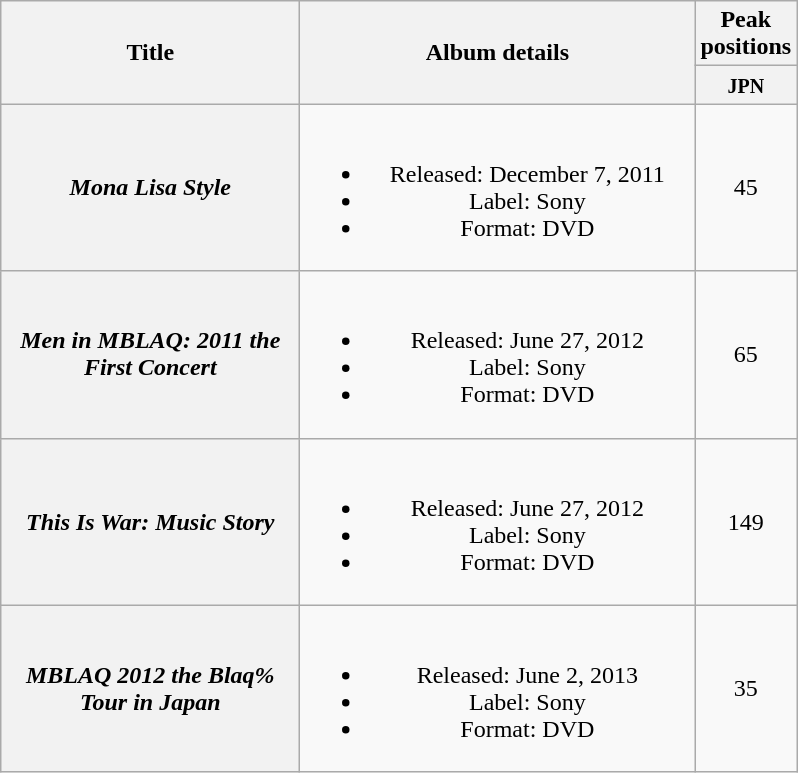<table class="wikitable plainrowheaders" style="text-align:center;" border="1">
<tr>
<th style="width:12em;" rowspan="2">Title</th>
<th style="width:16em;" rowspan="2">Album details</th>
<th colspan="1">Peak positions</th>
</tr>
<tr>
<th style="width:2.5em;"><small>JPN</small><br></th>
</tr>
<tr>
<th scope="row"><em>Mona Lisa Style</em></th>
<td><br><ul><li>Released: December 7, 2011</li><li>Label: Sony</li><li>Format: DVD</li></ul></td>
<td>45</td>
</tr>
<tr>
<th scope="row"><em>Men in MBLAQ: 2011 the First Concert</em></th>
<td><br><ul><li>Released: June 27, 2012</li><li>Label: Sony</li><li>Format: DVD</li></ul></td>
<td>65</td>
</tr>
<tr>
<th scope="row"><em>This Is War: Music Story</em></th>
<td><br><ul><li>Released: June 27, 2012</li><li>Label: Sony</li><li>Format: DVD</li></ul></td>
<td>149</td>
</tr>
<tr>
<th scope="row"><em>MBLAQ 2012 the Blaq% Tour in Japan</em></th>
<td><br><ul><li>Released: June 2, 2013</li><li>Label: Sony</li><li>Format: DVD</li></ul></td>
<td>35</td>
</tr>
</table>
